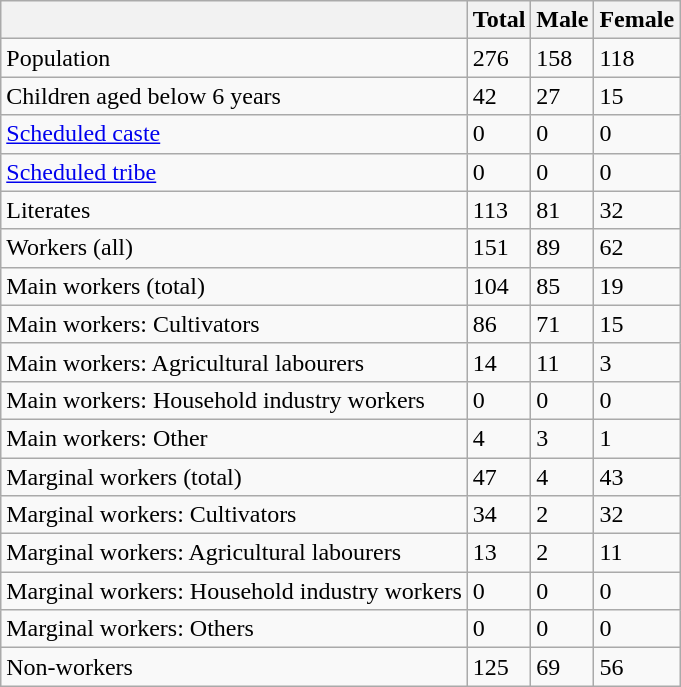<table class="wikitable sortable">
<tr>
<th></th>
<th>Total</th>
<th>Male</th>
<th>Female</th>
</tr>
<tr>
<td>Population</td>
<td>276</td>
<td>158</td>
<td>118</td>
</tr>
<tr>
<td>Children aged below 6 years</td>
<td>42</td>
<td>27</td>
<td>15</td>
</tr>
<tr>
<td><a href='#'>Scheduled caste</a></td>
<td>0</td>
<td>0</td>
<td>0</td>
</tr>
<tr>
<td><a href='#'>Scheduled tribe</a></td>
<td>0</td>
<td>0</td>
<td>0</td>
</tr>
<tr>
<td>Literates</td>
<td>113</td>
<td>81</td>
<td>32</td>
</tr>
<tr>
<td>Workers (all)</td>
<td>151</td>
<td>89</td>
<td>62</td>
</tr>
<tr>
<td>Main workers (total)</td>
<td>104</td>
<td>85</td>
<td>19</td>
</tr>
<tr>
<td>Main workers: Cultivators</td>
<td>86</td>
<td>71</td>
<td>15</td>
</tr>
<tr>
<td>Main workers: Agricultural labourers</td>
<td>14</td>
<td>11</td>
<td>3</td>
</tr>
<tr>
<td>Main workers: Household industry workers</td>
<td>0</td>
<td>0</td>
<td>0</td>
</tr>
<tr>
<td>Main workers: Other</td>
<td>4</td>
<td>3</td>
<td>1</td>
</tr>
<tr>
<td>Marginal workers (total)</td>
<td>47</td>
<td>4</td>
<td>43</td>
</tr>
<tr>
<td>Marginal workers: Cultivators</td>
<td>34</td>
<td>2</td>
<td>32</td>
</tr>
<tr>
<td>Marginal workers: Agricultural labourers</td>
<td>13</td>
<td>2</td>
<td>11</td>
</tr>
<tr>
<td>Marginal workers: Household industry workers</td>
<td>0</td>
<td>0</td>
<td>0</td>
</tr>
<tr>
<td>Marginal workers: Others</td>
<td>0</td>
<td>0</td>
<td>0</td>
</tr>
<tr>
<td>Non-workers</td>
<td>125</td>
<td>69</td>
<td>56</td>
</tr>
</table>
